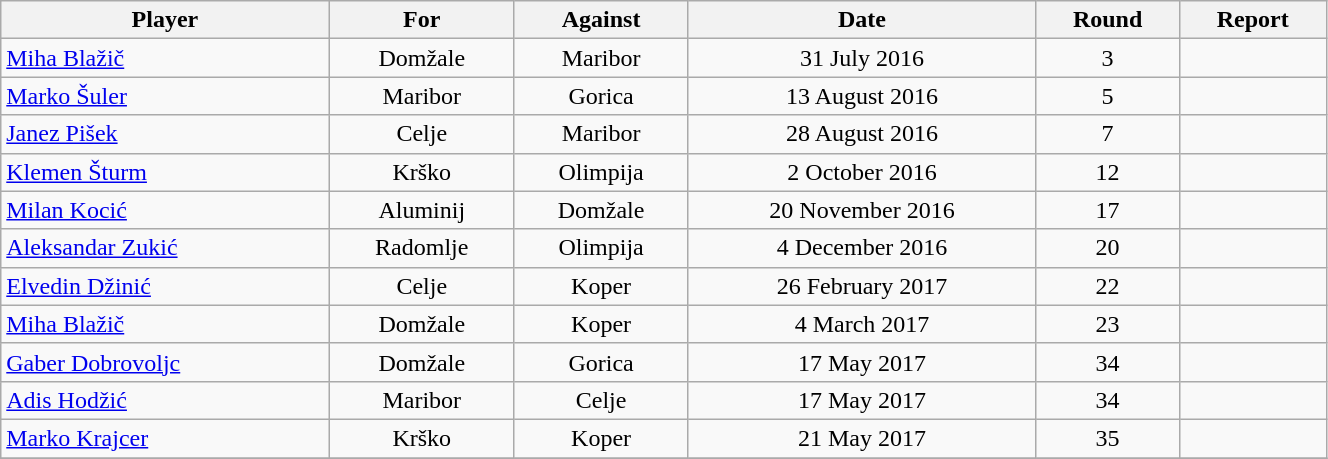<table class="wikitable" style="text-align:center; width:70%">
<tr>
<th>Player</th>
<th>For</th>
<th>Against</th>
<th>Date</th>
<th>Round</th>
<th>Report</th>
</tr>
<tr>
<td align="left"> <a href='#'>Miha Blažič</a></td>
<td>Domžale</td>
<td>Maribor</td>
<td>31 July 2016</td>
<td style="text-align:center">3</td>
<td></td>
</tr>
<tr>
<td align="left"> <a href='#'>Marko Šuler</a></td>
<td>Maribor</td>
<td>Gorica</td>
<td>13 August 2016</td>
<td style="text-align:center">5</td>
<td></td>
</tr>
<tr>
<td align="left"> <a href='#'>Janez Pišek</a></td>
<td>Celje</td>
<td>Maribor</td>
<td>28 August 2016</td>
<td style="text-align:center">7</td>
<td></td>
</tr>
<tr>
<td align="left"> <a href='#'>Klemen Šturm</a></td>
<td>Krško</td>
<td>Olimpija</td>
<td>2 October 2016</td>
<td style="text-align:center">12</td>
<td></td>
</tr>
<tr>
<td align="left"> <a href='#'>Milan Kocić</a></td>
<td>Aluminij</td>
<td>Domžale</td>
<td>20 November 2016</td>
<td style="text-align:center">17</td>
<td></td>
</tr>
<tr>
<td align="left"> <a href='#'>Aleksandar Zukić</a></td>
<td>Radomlje</td>
<td>Olimpija</td>
<td>4 December 2016</td>
<td style="text-align:center">20</td>
<td></td>
</tr>
<tr>
<td align="left"> <a href='#'>Elvedin Džinić</a></td>
<td>Celje</td>
<td>Koper</td>
<td>26 February 2017</td>
<td style="text-align:center">22</td>
<td></td>
</tr>
<tr>
<td align="left"> <a href='#'>Miha Blažič</a></td>
<td>Domžale</td>
<td>Koper</td>
<td>4 March 2017</td>
<td style="text-align:center">23</td>
<td></td>
</tr>
<tr>
<td align="left"> <a href='#'>Gaber Dobrovoljc</a></td>
<td>Domžale</td>
<td>Gorica</td>
<td>17 May 2017</td>
<td style="text-align:center">34</td>
<td></td>
</tr>
<tr>
<td align="left"> <a href='#'>Adis Hodžić</a></td>
<td>Maribor</td>
<td>Celje</td>
<td>17 May 2017</td>
<td style="text-align:center">34</td>
<td></td>
</tr>
<tr>
<td align="left"> <a href='#'>Marko Krajcer</a></td>
<td>Krško</td>
<td>Koper</td>
<td>21 May 2017</td>
<td style="text-align:center">35</td>
<td></td>
</tr>
<tr>
</tr>
</table>
